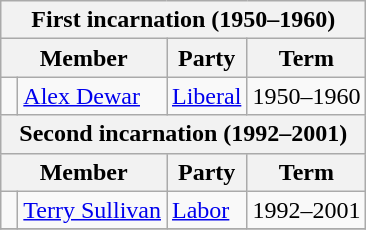<table class="wikitable">
<tr>
<th colspan="4">First incarnation (1950–1960)</th>
</tr>
<tr>
<th colspan="2">Member</th>
<th>Party</th>
<th>Term</th>
</tr>
<tr>
<td> </td>
<td><a href='#'>Alex Dewar</a></td>
<td><a href='#'>Liberal</a></td>
<td>1950–1960</td>
</tr>
<tr>
<th colspan="4">Second incarnation (1992–2001)</th>
</tr>
<tr>
<th colspan="2">Member</th>
<th>Party</th>
<th>Term</th>
</tr>
<tr>
<td> </td>
<td><a href='#'>Terry Sullivan</a></td>
<td><a href='#'>Labor</a></td>
<td>1992–2001</td>
</tr>
<tr>
</tr>
</table>
